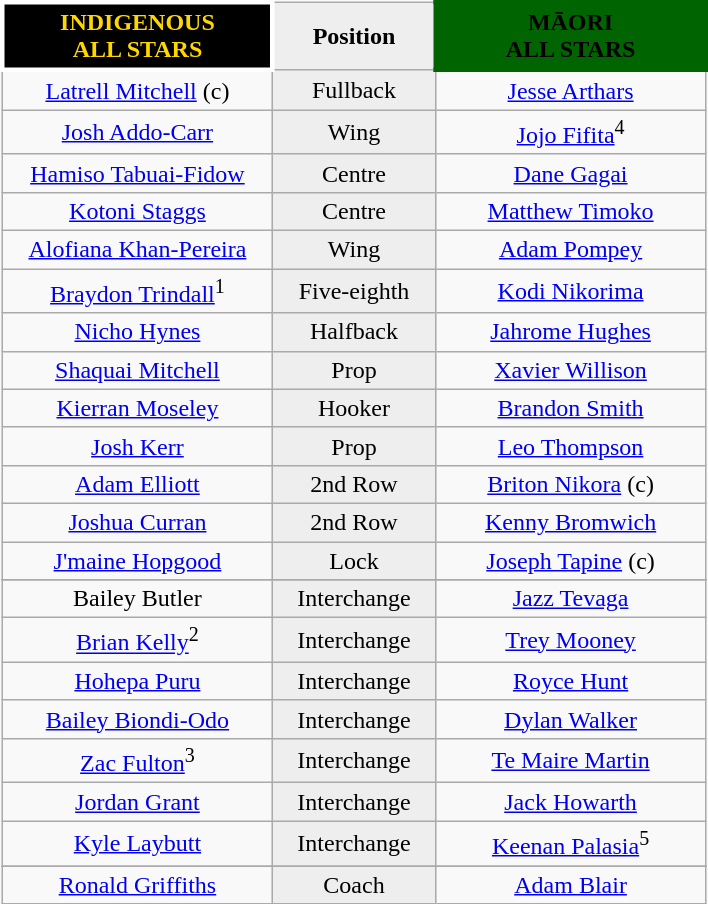<table class="wikitable" style="margin: 1em auto 1em auto">
<tr>
<th align="centre" style="width:170px; border:3px solid white; background:black; color:gold">INDIGENOUS<br>ALL STARS</th>
<th align="center" width="100" style="background: #eeeeee; color: black">Position</th>
<th align="centre" style="width:170px; border:3px solid darkgreen; background:darkgreen; color:black">MĀORI<br>ALL STARS</th>
</tr>
<tr>
<td align="center"><a href='#'>Latrell Mitchell</a> (c) </td>
<td align="center" style="background: #eeeeee">Fullback</td>
<td align="center"> <a href='#'>Jesse Arthars</a></td>
</tr>
<tr>
<td align="center"><a href='#'>Josh Addo-Carr</a> </td>
<td align="center" style="background: #eeeeee">Wing</td>
<td align="center"> <a href='#'>Jojo Fifita</a><sup>4</sup></td>
</tr>
<tr>
<td align="center"><a href='#'>Hamiso Tabuai-Fidow</a> </td>
<td align="center" style="background: #eeeeee">Centre</td>
<td align="center"> <a href='#'>Dane Gagai</a></td>
</tr>
<tr>
<td align="center"><a href='#'>Kotoni Staggs</a> </td>
<td align="center" style="background: #eeeeee">Centre</td>
<td align="center"> <a href='#'>Matthew Timoko</a></td>
</tr>
<tr>
<td align="center"><a href='#'>Alofiana Khan-Pereira</a> </td>
<td align="center" style="background: #eeeeee">Wing</td>
<td align="center"> <a href='#'>Adam Pompey</a></td>
</tr>
<tr>
<td align="center"><a href='#'>Braydon Trindall</a><sup>1</sup></td>
<td align="center" style="background: #eeeeee">Five-eighth</td>
<td align="center"> <a href='#'>Kodi Nikorima</a></td>
</tr>
<tr>
<td align="center"><a href='#'>Nicho Hynes</a> </td>
<td align="center" style="background: #eeeeee">Halfback</td>
<td align="center"> <a href='#'>Jahrome Hughes</a></td>
</tr>
<tr>
<td align="center"><a href='#'>Shaquai Mitchell</a> </td>
<td align="center" style="background: #eeeeee">Prop</td>
<td align="center"> <a href='#'>Xavier Willison</a></td>
</tr>
<tr>
<td align="center"><a href='#'>Kierran Moseley</a></td>
<td align="center" style="background: #eeeeee">Hooker</td>
<td align="center"> <a href='#'>Brandon Smith</a></td>
</tr>
<tr>
<td align="center"><a href='#'>Josh Kerr</a> </td>
<td align="center" style="background: #eeeeee">Prop</td>
<td align="center"> <a href='#'>Leo Thompson</a></td>
</tr>
<tr>
<td align="center"><a href='#'>Adam Elliott</a> </td>
<td align="center" style="background: #eeeeee">2nd Row</td>
<td align="center"> <a href='#'>Briton Nikora</a> (c)</td>
</tr>
<tr>
<td align="center"><a href='#'>Joshua Curran</a> </td>
<td align="center" style="background: #eeeeee">2nd Row</td>
<td align="center"> <a href='#'>Kenny Bromwich</a></td>
</tr>
<tr>
<td align="center"><a href='#'>J'maine Hopgood</a> </td>
<td align="center" style="background: #eeeeee">Lock</td>
<td align="center"> <a href='#'>Joseph Tapine</a> (c)</td>
</tr>
<tr>
</tr>
<tr>
<td align="center">Bailey Butler</td>
<td align="center" style="background: #eeeeee">Interchange</td>
<td align="center"> <a href='#'>Jazz Tevaga</a></td>
</tr>
<tr>
<td align="center"><a href='#'>Brian Kelly</a><sup>2</sup></td>
<td align="center" style="background: #eeeeee">Interchange</td>
<td align="center"> <a href='#'>Trey Mooney</a></td>
</tr>
<tr>
<td align="center"><a href='#'>Hohepa Puru</a> </td>
<td align="center" style="background: #eeeeee">Interchange</td>
<td align="center"> <a href='#'>Royce Hunt</a></td>
</tr>
<tr>
<td align="center"><a href='#'>Bailey Biondi-Odo</a> </td>
<td align="center" style="background: #eeeeee">Interchange</td>
<td align="center"> <a href='#'>Dylan Walker</a></td>
</tr>
<tr>
<td align="center"><a href='#'>Zac Fulton</a><sup>3</sup></td>
<td align="center" style="background: #eeeeee">Interchange</td>
<td align="center"> <a href='#'>Te Maire Martin</a></td>
</tr>
<tr>
<td align="center"><a href='#'>Jordan Grant</a> </td>
<td align="center" style="background: #eeeeee">Interchange</td>
<td align="center"> <a href='#'>Jack Howarth</a></td>
</tr>
<tr>
<td align="center"><a href='#'>Kyle Laybutt</a></td>
<td align="center" style="background: #eeeeee">Interchange</td>
<td align="center"> <a href='#'>Keenan Palasia</a><sup>5</sup></td>
</tr>
<tr>
</tr>
<tr>
<td align="center"><a href='#'>Ronald Griffiths</a></td>
<td align="center" style="background: #eeeeee">Coach</td>
<td align="center"><a href='#'>Adam Blair</a></td>
</tr>
</table>
